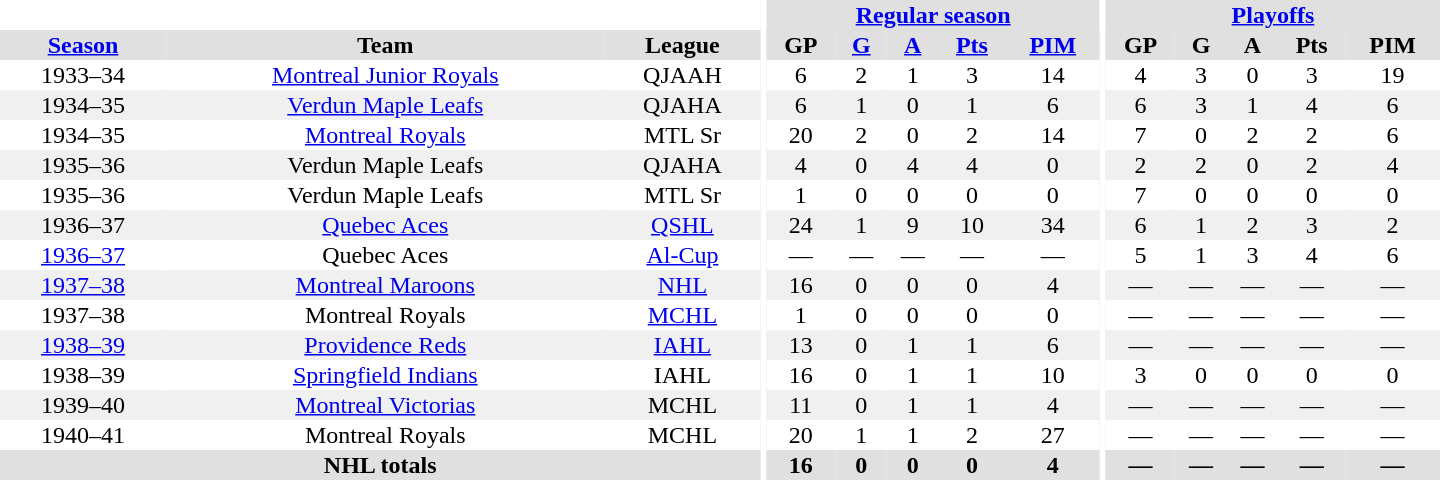<table border="0" cellpadding="1" cellspacing="0" style="text-align:center; width:60em">
<tr bgcolor="#e0e0e0">
<th colspan="3" bgcolor="#ffffff"></th>
<th rowspan="100" bgcolor="#ffffff"></th>
<th colspan="5"><a href='#'>Regular season</a></th>
<th rowspan="100" bgcolor="#ffffff"></th>
<th colspan="5"><a href='#'>Playoffs</a></th>
</tr>
<tr bgcolor="#e0e0e0">
<th><a href='#'>Season</a></th>
<th>Team</th>
<th>League</th>
<th>GP</th>
<th><a href='#'>G</a></th>
<th><a href='#'>A</a></th>
<th><a href='#'>Pts</a></th>
<th><a href='#'>PIM</a></th>
<th>GP</th>
<th>G</th>
<th>A</th>
<th>Pts</th>
<th>PIM</th>
</tr>
<tr>
<td>1933–34</td>
<td><a href='#'>Montreal Junior Royals</a></td>
<td>QJAAH</td>
<td>6</td>
<td>2</td>
<td>1</td>
<td>3</td>
<td>14</td>
<td>4</td>
<td>3</td>
<td>0</td>
<td>3</td>
<td>19</td>
</tr>
<tr bgcolor="#f0f0f0">
<td>1934–35</td>
<td><a href='#'>Verdun Maple Leafs</a></td>
<td>QJAHA</td>
<td>6</td>
<td>1</td>
<td>0</td>
<td>1</td>
<td>6</td>
<td>6</td>
<td>3</td>
<td>1</td>
<td>4</td>
<td>6</td>
</tr>
<tr>
<td>1934–35</td>
<td><a href='#'>Montreal Royals</a></td>
<td>MTL Sr</td>
<td>20</td>
<td>2</td>
<td>0</td>
<td>2</td>
<td>14</td>
<td>7</td>
<td>0</td>
<td>2</td>
<td>2</td>
<td>6</td>
</tr>
<tr bgcolor="#f0f0f0">
<td>1935–36</td>
<td>Verdun Maple Leafs</td>
<td>QJAHA</td>
<td>4</td>
<td>0</td>
<td>4</td>
<td>4</td>
<td>0</td>
<td>2</td>
<td>2</td>
<td>0</td>
<td>2</td>
<td>4</td>
</tr>
<tr>
<td>1935–36</td>
<td>Verdun Maple Leafs</td>
<td>MTL Sr</td>
<td>1</td>
<td>0</td>
<td>0</td>
<td>0</td>
<td>0</td>
<td>7</td>
<td>0</td>
<td>0</td>
<td>0</td>
<td>0</td>
</tr>
<tr bgcolor="#f0f0f0">
<td>1936–37</td>
<td><a href='#'>Quebec Aces</a></td>
<td><a href='#'>QSHL</a></td>
<td>24</td>
<td>1</td>
<td>9</td>
<td>10</td>
<td>34</td>
<td>6</td>
<td>1</td>
<td>2</td>
<td>3</td>
<td>2</td>
</tr>
<tr>
<td><a href='#'>1936–37</a></td>
<td>Quebec Aces</td>
<td><a href='#'>Al-Cup</a></td>
<td>—</td>
<td>—</td>
<td>—</td>
<td>—</td>
<td>—</td>
<td>5</td>
<td>1</td>
<td>3</td>
<td>4</td>
<td>6</td>
</tr>
<tr bgcolor="#f0f0f0">
<td><a href='#'>1937–38</a></td>
<td><a href='#'>Montreal Maroons</a></td>
<td><a href='#'>NHL</a></td>
<td>16</td>
<td>0</td>
<td>0</td>
<td>0</td>
<td>4</td>
<td>—</td>
<td>—</td>
<td>—</td>
<td>—</td>
<td>—</td>
</tr>
<tr>
<td>1937–38</td>
<td>Montreal Royals</td>
<td><a href='#'>MCHL</a></td>
<td>1</td>
<td>0</td>
<td>0</td>
<td>0</td>
<td>0</td>
<td>—</td>
<td>—</td>
<td>—</td>
<td>—</td>
<td>—</td>
</tr>
<tr bgcolor="#f0f0f0">
<td><a href='#'>1938–39</a></td>
<td><a href='#'>Providence Reds</a></td>
<td><a href='#'>IAHL</a></td>
<td>13</td>
<td>0</td>
<td>1</td>
<td>1</td>
<td>6</td>
<td>—</td>
<td>—</td>
<td>—</td>
<td>—</td>
<td>—</td>
</tr>
<tr>
<td>1938–39</td>
<td><a href='#'>Springfield Indians</a></td>
<td>IAHL</td>
<td>16</td>
<td>0</td>
<td>1</td>
<td>1</td>
<td>10</td>
<td>3</td>
<td>0</td>
<td>0</td>
<td>0</td>
<td>0</td>
</tr>
<tr bgcolor="#f0f0f0">
<td>1939–40</td>
<td><a href='#'>Montreal Victorias</a></td>
<td>MCHL</td>
<td>11</td>
<td>0</td>
<td>1</td>
<td>1</td>
<td>4</td>
<td>—</td>
<td>—</td>
<td>—</td>
<td>—</td>
<td>—</td>
</tr>
<tr>
<td>1940–41</td>
<td>Montreal Royals</td>
<td>MCHL</td>
<td>20</td>
<td>1</td>
<td>1</td>
<td>2</td>
<td>27</td>
<td>—</td>
<td>—</td>
<td>—</td>
<td>—</td>
<td>—</td>
</tr>
<tr bgcolor="#e0e0e0">
<th colspan="3">NHL totals</th>
<th>16</th>
<th>0</th>
<th>0</th>
<th>0</th>
<th>4</th>
<th>—</th>
<th>—</th>
<th>—</th>
<th>—</th>
<th>—</th>
</tr>
</table>
